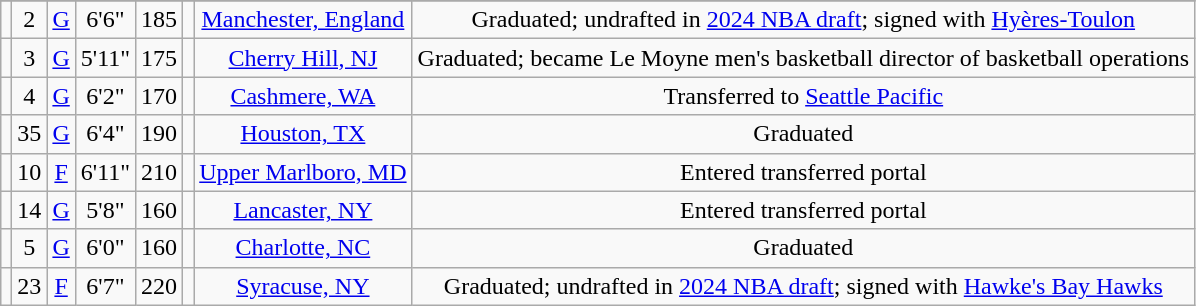<table class="wikitable sortable" style="text-align: center">
<tr align=center>
</tr>
<tr>
<td></td>
<td>2</td>
<td><a href='#'>G</a></td>
<td>6'6"</td>
<td>185</td>
<td></td>
<td><a href='#'>Manchester, England</a></td>
<td>Graduated; undrafted in <a href='#'>2024 NBA draft</a>; signed with <a href='#'>Hyères-Toulon</a></td>
</tr>
<tr>
<td></td>
<td>3</td>
<td><a href='#'>G</a></td>
<td>5'11"</td>
<td>175</td>
<td></td>
<td><a href='#'>Cherry Hill, NJ</a></td>
<td>Graduated; became Le Moyne men's basketball director of basketball operations</td>
</tr>
<tr>
<td></td>
<td>4</td>
<td><a href='#'>G</a></td>
<td>6'2"</td>
<td>170</td>
<td></td>
<td><a href='#'>Cashmere, WA</a></td>
<td>Transferred to <a href='#'>Seattle Pacific</a></td>
</tr>
<tr>
<td></td>
<td>35</td>
<td><a href='#'>G</a></td>
<td>6'4"</td>
<td>190</td>
<td></td>
<td><a href='#'>Houston, TX</a></td>
<td>Graduated</td>
</tr>
<tr>
<td></td>
<td>10</td>
<td><a href='#'>F</a></td>
<td>6'11"</td>
<td>210</td>
<td></td>
<td><a href='#'>Upper Marlboro, MD</a></td>
<td>Entered transferred portal</td>
</tr>
<tr>
<td></td>
<td>14</td>
<td><a href='#'>G</a></td>
<td>5'8"</td>
<td>160</td>
<td></td>
<td><a href='#'>Lancaster, NY</a></td>
<td>Entered transferred portal</td>
</tr>
<tr>
<td></td>
<td>5</td>
<td><a href='#'>G</a></td>
<td>6'0"</td>
<td>160</td>
<td></td>
<td><a href='#'>Charlotte, NC</a></td>
<td>Graduated</td>
</tr>
<tr>
<td></td>
<td>23</td>
<td><a href='#'>F</a></td>
<td>6'7"</td>
<td>220</td>
<td></td>
<td><a href='#'>Syracuse, NY</a></td>
<td>Graduated; undrafted in <a href='#'>2024 NBA draft</a>; signed with <a href='#'>Hawke's Bay Hawks</a></td>
</tr>
</table>
